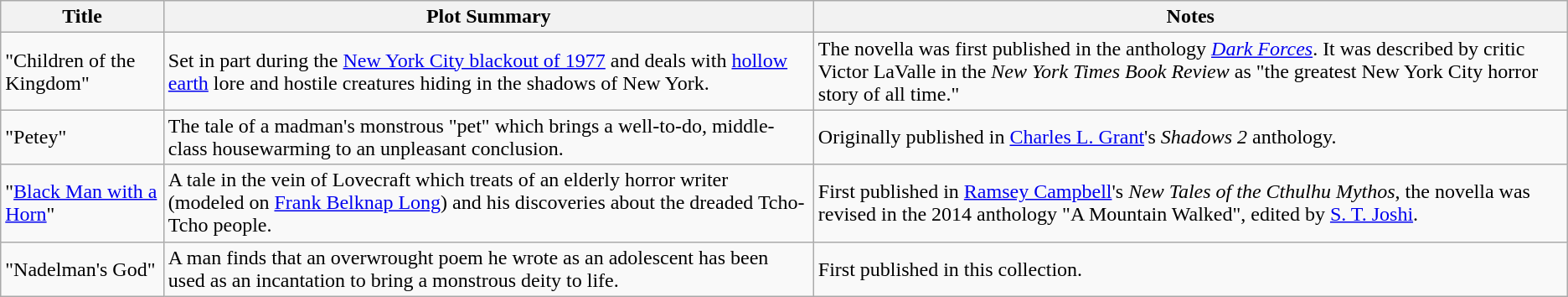<table class="wikitable">
<tr>
<th>Title</th>
<th>Plot Summary</th>
<th>Notes</th>
</tr>
<tr>
<td>"Children of the Kingdom"</td>
<td>Set in part during the <a href='#'>New York City blackout of 1977</a> and deals with <a href='#'>hollow earth</a> lore and hostile creatures hiding in the shadows of New York.</td>
<td>The novella was first published in the anthology <em><a href='#'>Dark Forces</a></em>. It was described by critic Victor LaValle in the <em>New York Times Book Review</em> as "the greatest New York City horror story of all time."</td>
</tr>
<tr>
<td>"Petey"</td>
<td>The tale of  a madman's monstrous "pet" which brings a well-to-do, middle-class housewarming to an unpleasant conclusion.</td>
<td>Originally published in <a href='#'>Charles L. Grant</a>'s <em>Shadows 2</em> anthology.</td>
</tr>
<tr>
<td>"<a href='#'>Black Man with a Horn</a>"</td>
<td>A tale in the vein of Lovecraft which treats of an elderly horror writer (modeled on <a href='#'>Frank Belknap Long</a>) and his discoveries about the dreaded Tcho-Tcho people.</td>
<td>First published in <a href='#'>Ramsey Campbell</a>'s <em>New Tales of the Cthulhu Mythos</em>, the novella was revised in the 2014 anthology "A Mountain Walked", edited by <a href='#'>S. T. Joshi</a>.</td>
</tr>
<tr>
<td>"Nadelman's God"</td>
<td>A man finds that an overwrought poem he wrote as an adolescent has been used as an incantation to bring a monstrous deity to life.</td>
<td>First published in this collection.</td>
</tr>
</table>
